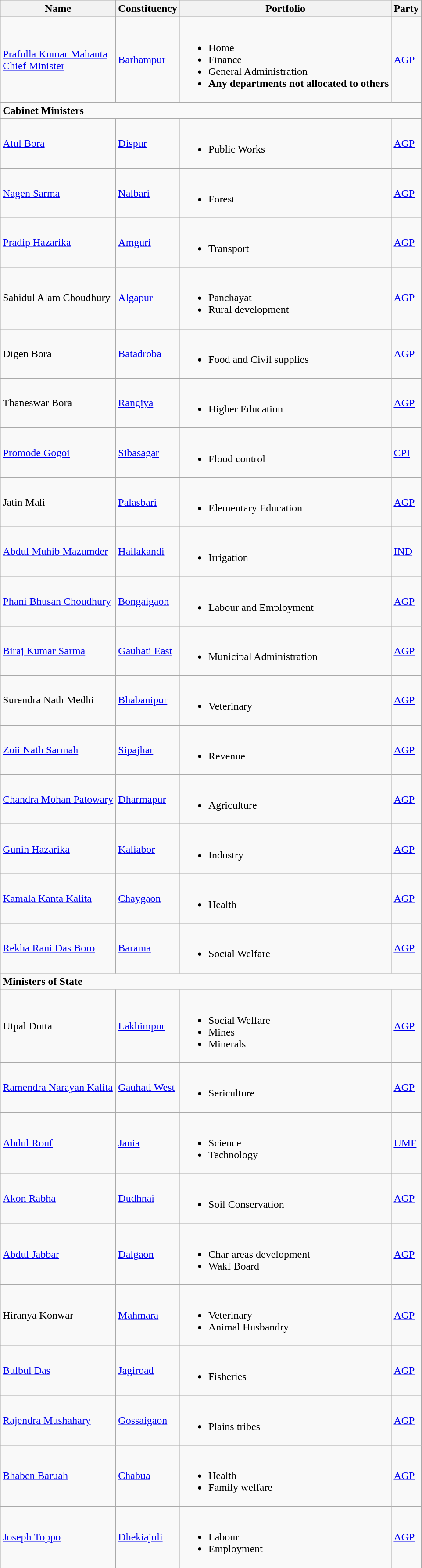<table class="wikitable">
<tr>
<th>Name</th>
<th>Constituency</th>
<th>Portfolio</th>
<th>Party</th>
</tr>
<tr>
<td><a href='#'>Prafulla Kumar Mahanta</a><br><a href='#'>Chief Minister</a></td>
<td><a href='#'>Barhampur</a></td>
<td><br><ul><li>Home</li><li>Finance</li><li>General Administration</li><li><strong>Any departments not allocated to others</strong></li></ul></td>
<td><a href='#'>AGP</a></td>
</tr>
<tr>
<td colspan="4"><strong>Cabinet Ministers</strong></td>
</tr>
<tr>
<td><a href='#'>Atul Bora</a></td>
<td><a href='#'>Dispur</a></td>
<td><br><ul><li>Public Works</li></ul></td>
<td><a href='#'>AGP</a></td>
</tr>
<tr>
<td><a href='#'>Nagen Sarma</a></td>
<td><a href='#'>Nalbari</a></td>
<td><br><ul><li>Forest</li></ul></td>
<td><a href='#'>AGP</a></td>
</tr>
<tr>
<td><a href='#'>Pradip Hazarika</a></td>
<td><a href='#'>Amguri</a></td>
<td><br><ul><li>Transport</li></ul></td>
<td><a href='#'>AGP</a></td>
</tr>
<tr>
<td>Sahidul Alam Choudhury</td>
<td><a href='#'>Algapur</a></td>
<td><br><ul><li>Panchayat</li><li>Rural development</li></ul></td>
<td><a href='#'>AGP</a></td>
</tr>
<tr>
<td>Digen Bora</td>
<td><a href='#'>Batadroba</a></td>
<td><br><ul><li>Food and Civil supplies</li></ul></td>
<td><a href='#'>AGP</a></td>
</tr>
<tr>
<td>Thaneswar Bora</td>
<td><a href='#'>Rangiya</a></td>
<td><br><ul><li>Higher Education</li></ul></td>
<td><a href='#'>AGP</a></td>
</tr>
<tr>
<td><a href='#'>Promode Gogoi</a></td>
<td><a href='#'>Sibasagar</a></td>
<td><br><ul><li>Flood control</li></ul></td>
<td><a href='#'>CPI</a></td>
</tr>
<tr>
<td>Jatin Mali</td>
<td><a href='#'>Palasbari</a></td>
<td><br><ul><li>Elementary Education</li></ul></td>
<td><a href='#'>AGP</a></td>
</tr>
<tr>
<td><a href='#'>Abdul Muhib Mazumder</a></td>
<td><a href='#'>Hailakandi</a></td>
<td><br><ul><li>Irrigation</li></ul></td>
<td><a href='#'>IND</a></td>
</tr>
<tr>
<td><a href='#'>Phani Bhusan Choudhury</a></td>
<td><a href='#'>Bongaigaon</a></td>
<td><br><ul><li>Labour and Employment</li></ul></td>
<td><a href='#'>AGP</a></td>
</tr>
<tr>
<td><a href='#'>Biraj Kumar Sarma</a></td>
<td><a href='#'>Gauhati East</a></td>
<td><br><ul><li>Municipal Administration</li></ul></td>
<td><a href='#'>AGP</a></td>
</tr>
<tr>
<td>Surendra Nath Medhi</td>
<td><a href='#'>Bhabanipur</a></td>
<td><br><ul><li>Veterinary</li></ul></td>
<td><a href='#'>AGP</a></td>
</tr>
<tr>
<td><a href='#'>Zoii Nath Sarmah</a></td>
<td><a href='#'>Sipajhar</a></td>
<td><br><ul><li>Revenue</li></ul></td>
<td><a href='#'>AGP</a></td>
</tr>
<tr>
<td><a href='#'>Chandra Mohan Patowary</a></td>
<td><a href='#'>Dharmapur</a></td>
<td><br><ul><li>Agriculture</li></ul></td>
<td><a href='#'>AGP</a></td>
</tr>
<tr>
<td><a href='#'>Gunin Hazarika</a></td>
<td><a href='#'>Kaliabor</a></td>
<td><br><ul><li>Industry</li></ul></td>
<td><a href='#'>AGP</a></td>
</tr>
<tr>
<td><a href='#'>Kamala Kanta Kalita</a></td>
<td><a href='#'>Chaygaon</a></td>
<td><br><ul><li>Health</li></ul></td>
<td><a href='#'>AGP</a></td>
</tr>
<tr>
<td><a href='#'>Rekha Rani Das Boro</a></td>
<td><a href='#'>Barama</a></td>
<td><br><ul><li>Social Welfare</li></ul></td>
<td><a href='#'>AGP</a></td>
</tr>
<tr>
<td colspan="4"><strong>Ministers of State</strong></td>
</tr>
<tr>
<td>Utpal Dutta</td>
<td><a href='#'>Lakhimpur</a></td>
<td><br><ul><li>Social Welfare</li><li>Mines</li><li>Minerals</li></ul></td>
<td><a href='#'>AGP</a></td>
</tr>
<tr>
<td><a href='#'>Ramendra Narayan Kalita</a></td>
<td><a href='#'>Gauhati West</a></td>
<td><br><ul><li>Sericulture</li></ul></td>
<td><a href='#'>AGP</a></td>
</tr>
<tr>
<td><a href='#'>Abdul Rouf</a></td>
<td><a href='#'>Jania</a></td>
<td><br><ul><li>Science</li><li>Technology</li></ul></td>
<td><a href='#'>UMF</a></td>
</tr>
<tr>
<td><a href='#'>Akon Rabha</a></td>
<td><a href='#'>Dudhnai</a></td>
<td><br><ul><li>Soil Conservation</li></ul></td>
<td><a href='#'>AGP</a></td>
</tr>
<tr>
<td><a href='#'>Abdul Jabbar</a></td>
<td><a href='#'>Dalgaon</a></td>
<td><br><ul><li>Char areas development</li><li>Wakf Board</li></ul></td>
<td><a href='#'>AGP</a></td>
</tr>
<tr>
<td>Hiranya Konwar</td>
<td><a href='#'>Mahmara</a></td>
<td><br><ul><li>Veterinary</li><li>Animal Husbandry</li></ul></td>
<td><a href='#'>AGP</a></td>
</tr>
<tr>
<td><a href='#'>Bulbul Das</a></td>
<td><a href='#'>Jagiroad</a></td>
<td><br><ul><li>Fisheries</li></ul></td>
<td><a href='#'>AGP</a></td>
</tr>
<tr>
<td><a href='#'>Rajendra Mushahary</a></td>
<td><a href='#'>Gossaigaon</a></td>
<td><br><ul><li>Plains tribes</li></ul></td>
<td><a href='#'>AGP</a></td>
</tr>
<tr>
<td><a href='#'>Bhaben Baruah</a></td>
<td><a href='#'>Chabua</a></td>
<td><br><ul><li>Health</li><li>Family welfare</li></ul></td>
<td><a href='#'>AGP</a></td>
</tr>
<tr>
<td><a href='#'>Joseph Toppo</a></td>
<td><a href='#'>Dhekiajuli</a></td>
<td><br><ul><li>Labour</li><li>Employment</li></ul></td>
<td><a href='#'>AGP</a></td>
</tr>
</table>
